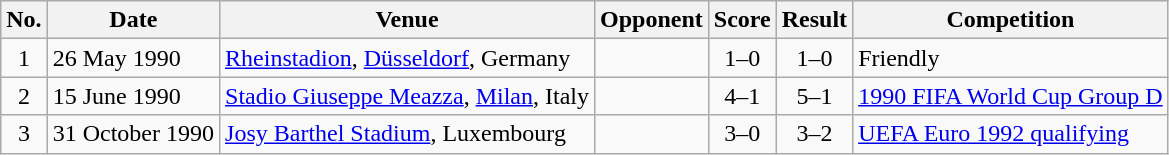<table class="wikitable sortable">
<tr>
<th scope="col">No.</th>
<th scope="col">Date</th>
<th scope="col">Venue</th>
<th scope="col">Opponent</th>
<th scope="col">Score</th>
<th scope="col">Result</th>
<th scope="col">Competition</th>
</tr>
<tr>
<td align="center">1</td>
<td>26 May 1990</td>
<td><a href='#'>Rheinstadion</a>, <a href='#'>Düsseldorf</a>, Germany</td>
<td></td>
<td align="center">1–0</td>
<td align="center">1–0</td>
<td>Friendly</td>
</tr>
<tr>
<td align="center">2</td>
<td>15 June 1990</td>
<td><a href='#'>Stadio Giuseppe Meazza</a>, <a href='#'>Milan</a>, Italy</td>
<td></td>
<td align="center">4–1</td>
<td align="center">5–1</td>
<td><a href='#'>1990 FIFA World Cup Group D</a></td>
</tr>
<tr>
<td align="center">3</td>
<td>31 October 1990</td>
<td><a href='#'>Josy Barthel Stadium</a>, Luxembourg</td>
<td></td>
<td align="center">3–0</td>
<td align="center">3–2</td>
<td><a href='#'>UEFA Euro 1992 qualifying</a></td>
</tr>
</table>
